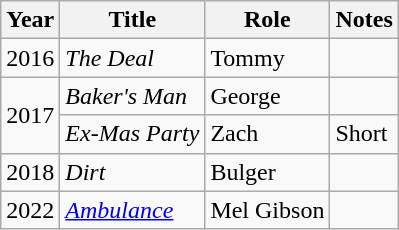<table class="wikitable">
<tr>
<th>Year</th>
<th>Title</th>
<th>Role</th>
<th>Notes</th>
</tr>
<tr>
<td>2016</td>
<td><em>The Deal</em></td>
<td>Tommy</td>
<td></td>
</tr>
<tr>
<td rowspan="2">2017</td>
<td><em>Baker's Man</em></td>
<td>George</td>
<td></td>
</tr>
<tr>
<td><em>Ex-Mas Party</em></td>
<td>Zach</td>
<td>Short</td>
</tr>
<tr>
<td>2018</td>
<td><em>Dirt</em></td>
<td>Bulger</td>
<td></td>
</tr>
<tr>
<td>2022</td>
<td><em><a href='#'>Ambulance</a></em></td>
<td>Mel Gibson</td>
<td></td>
</tr>
</table>
